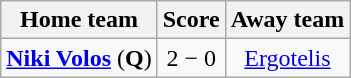<table class="wikitable" style="text-align: center">
<tr>
<th>Home team</th>
<th>Score</th>
<th>Away team</th>
</tr>
<tr>
<td><strong><a href='#'>Niki Volos</a></strong> (<strong>Q</strong>)</td>
<td>2 − 0</td>
<td><a href='#'>Ergotelis</a></td>
</tr>
</table>
